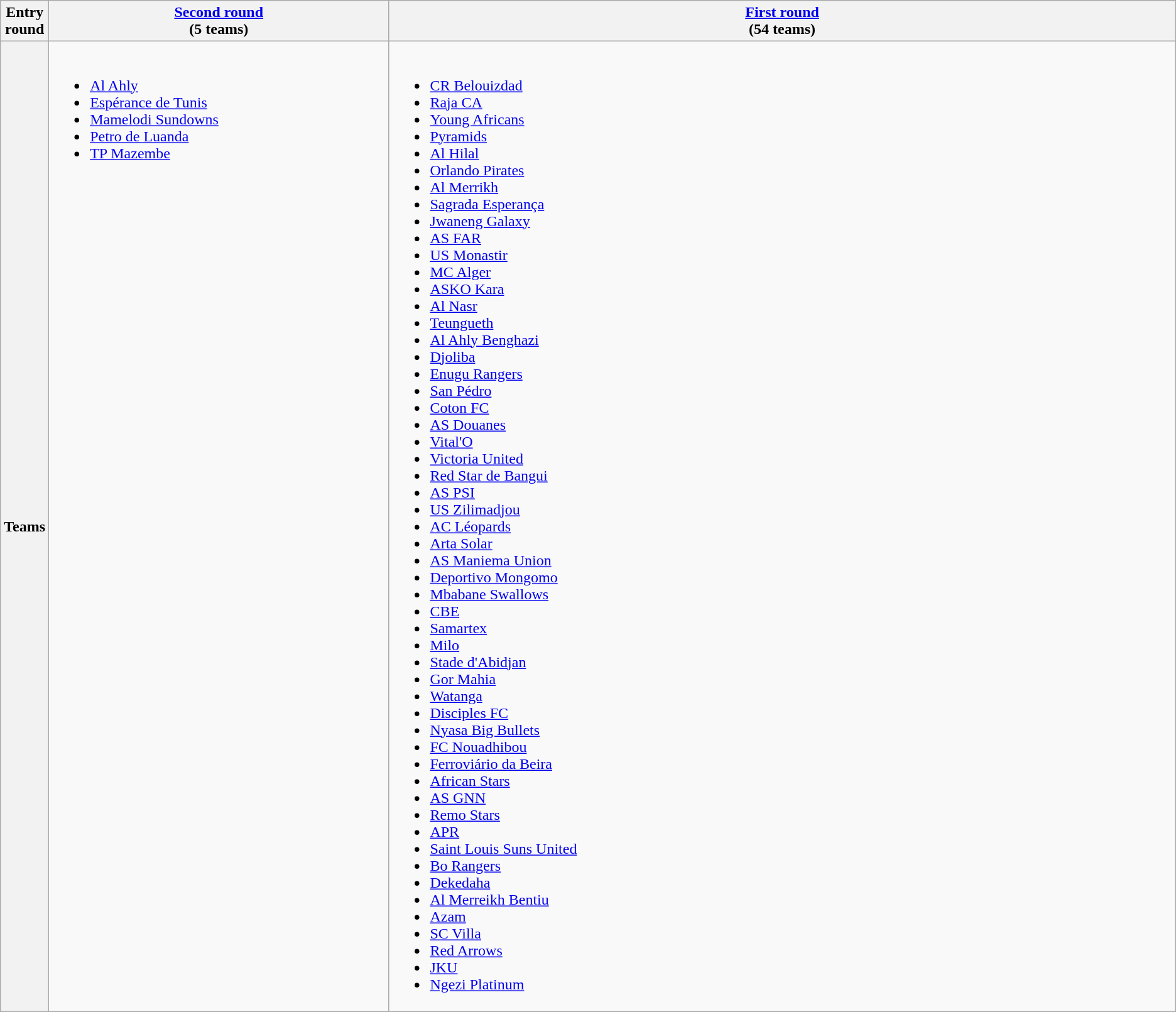<table class="wikitable">
<tr>
<th>Entry round</th>
<th width=30%><a href='#'>Second round</a><br>(5 teams)</th>
<th width=70%><a href='#'>First round</a><br>(54 teams)</th>
</tr>
<tr>
<th>Teams</th>
<td valign=top><br><ul><li> <a href='#'>Al Ahly</a> </li><li> <a href='#'>Espérance de Tunis</a> </li><li> <a href='#'>Mamelodi Sundowns</a> </li><li> <a href='#'>Petro de Luanda</a> </li><li> <a href='#'>TP Mazembe</a> </li></ul></td>
<td valign=top><br><ul><li> <a href='#'>CR Belouizdad</a> </li><li> <a href='#'>Raja CA</a> </li><li> <a href='#'>Young Africans</a> </li><li> <a href='#'>Pyramids</a> </li><li> <a href='#'>Al Hilal</a> </li><li> <a href='#'>Orlando Pirates</a> </li><li> <a href='#'>Al Merrikh</a> </li><li> <a href='#'>Sagrada Esperança</a> </li><li> <a href='#'>Jwaneng Galaxy</a> </li><li> <a href='#'>AS FAR</a> </li><li> <a href='#'>US Monastir</a> </li><li> <a href='#'>MC Alger</a> </li><li> <a href='#'>ASKO Kara</a> </li><li> <a href='#'>Al Nasr</a> </li><li> <a href='#'>Teungueth</a> </li><li> <a href='#'>Al Ahly Benghazi</a> </li><li> <a href='#'>Djoliba</a> </li><li> <a href='#'>Enugu Rangers</a> </li><li> <a href='#'>San Pédro</a> </li><li> <a href='#'>Coton FC</a></li><li> <a href='#'>AS Douanes</a></li><li> <a href='#'>Vital'O</a></li><li> <a href='#'>Victoria United</a></li><li> <a href='#'>Red Star de Bangui</a></li><li> <a href='#'>AS PSI</a></li><li> <a href='#'>US Zilimadjou</a></li><li> <a href='#'>AC Léopards</a></li><li> <a href='#'>Arta Solar</a></li><li> <a href='#'>AS Maniema Union</a></li><li> <a href='#'>Deportivo Mongomo</a></li><li> <a href='#'>Mbabane Swallows</a></li><li> <a href='#'>CBE</a></li><li> <a href='#'>Samartex</a></li><li> <a href='#'>Milo</a></li><li> <a href='#'>Stade d'Abidjan</a></li><li> <a href='#'>Gor Mahia</a></li><li> <a href='#'>Watanga</a></li><li> <a href='#'>Disciples FC</a></li><li> <a href='#'>Nyasa Big Bullets</a></li><li> <a href='#'>FC Nouadhibou</a></li><li> <a href='#'>Ferroviário da Beira</a></li><li> <a href='#'>African Stars</a></li><li> <a href='#'>AS GNN</a></li><li> <a href='#'>Remo Stars</a></li><li> <a href='#'>APR</a></li><li> <a href='#'>Saint Louis Suns United</a></li><li> <a href='#'>Bo Rangers</a></li><li> <a href='#'>Dekedaha</a></li><li> <a href='#'>Al Merreikh Bentiu</a></li><li> <a href='#'>Azam</a></li><li> <a href='#'>SC Villa</a></li><li> <a href='#'>Red Arrows</a></li><li> <a href='#'>JKU</a></li><li> <a href='#'>Ngezi Platinum</a></li></ul></td>
</tr>
</table>
